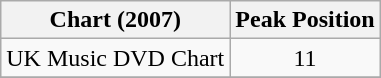<table class="wikitable">
<tr>
<th align="left">Chart (2007)</th>
<th align="left">Peak Position</th>
</tr>
<tr>
<td align="left">UK Music DVD Chart</td>
<td align="center">11</td>
</tr>
<tr>
</tr>
</table>
